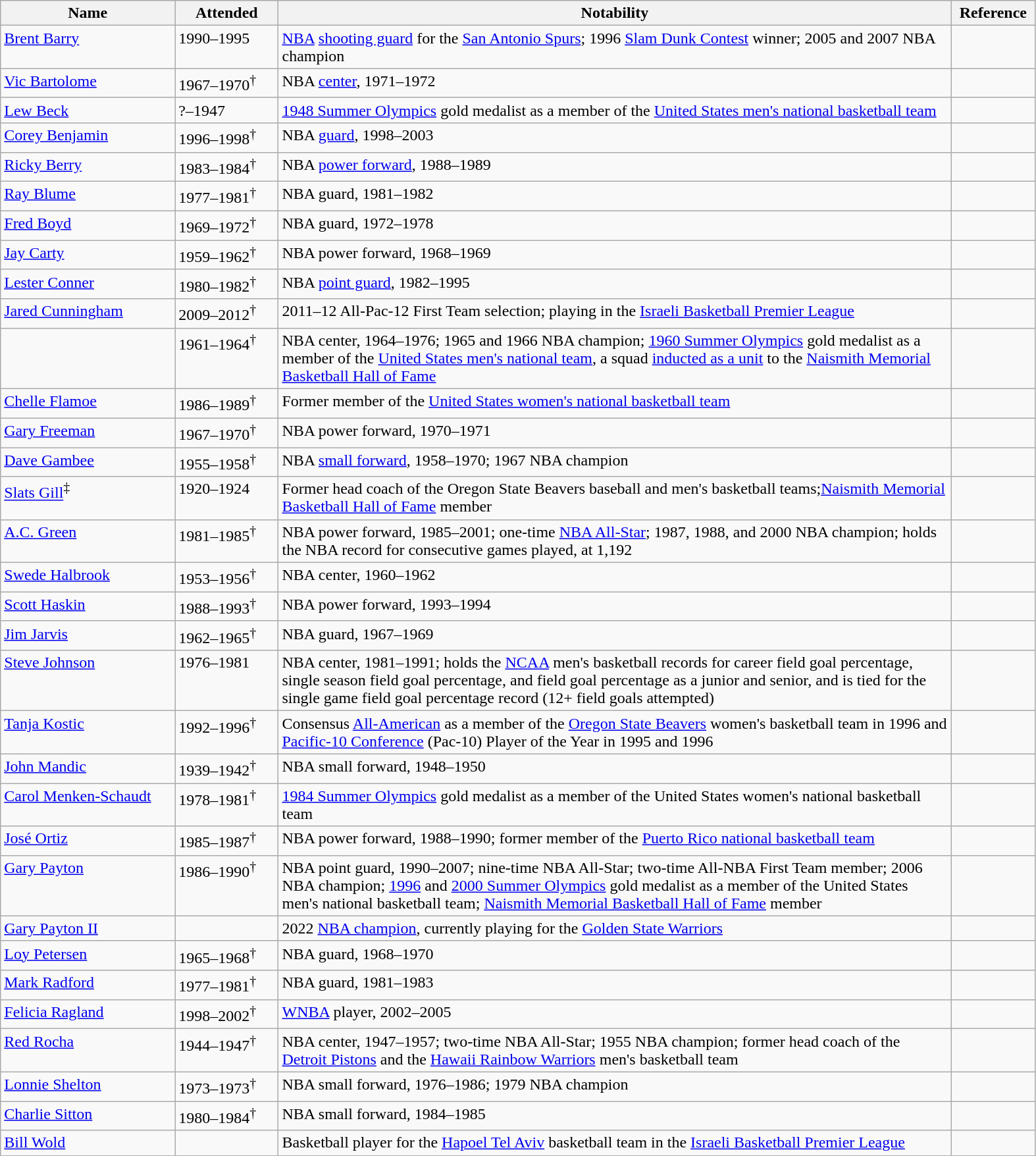<table class="wikitable sortable" style="width:83%">
<tr>
<th width="*">Name</th>
<th width="10%">Attended</th>
<th width="65%">Notability</th>
<th width="*">Reference</th>
</tr>
<tr valign="top">
<td><a href='#'>Brent Barry</a></td>
<td>1990–1995</td>
<td><a href='#'>NBA</a> <a href='#'>shooting guard</a> for the <a href='#'>San Antonio Spurs</a>; 1996 <a href='#'>Slam Dunk Contest</a> winner; 2005 and 2007 NBA champion</td>
<td></td>
</tr>
<tr valign="top">
<td><a href='#'>Vic Bartolome</a></td>
<td>1967–1970<sup>†</sup></td>
<td>NBA <a href='#'>center</a>, 1971–1972</td>
<td></td>
</tr>
<tr valign="top">
<td><a href='#'>Lew Beck</a></td>
<td>?–1947</td>
<td><a href='#'>1948 Summer Olympics</a> gold medalist as a member of the <a href='#'>United States men's national basketball team</a></td>
<td></td>
</tr>
<tr valign="top">
<td><a href='#'>Corey Benjamin</a></td>
<td>1996–1998<sup>†</sup></td>
<td>NBA <a href='#'>guard</a>, 1998–2003</td>
<td></td>
</tr>
<tr valign="top">
<td><a href='#'>Ricky Berry</a></td>
<td>1983–1984<sup>†</sup></td>
<td>NBA <a href='#'>power forward</a>, 1988–1989</td>
<td></td>
</tr>
<tr valign="top">
<td><a href='#'>Ray Blume</a></td>
<td>1977–1981<sup>†</sup></td>
<td>NBA guard, 1981–1982</td>
<td></td>
</tr>
<tr valign="top">
<td><a href='#'>Fred Boyd</a></td>
<td>1969–1972<sup>†</sup></td>
<td>NBA guard, 1972–1978</td>
<td></td>
</tr>
<tr valign="top">
<td><a href='#'>Jay Carty</a></td>
<td>1959–1962<sup>†</sup></td>
<td>NBA power forward, 1968–1969</td>
<td></td>
</tr>
<tr valign="top">
<td><a href='#'>Lester Conner</a></td>
<td>1980–1982<sup>†</sup></td>
<td>NBA <a href='#'>point guard</a>, 1982–1995</td>
<td></td>
</tr>
<tr valign="top">
<td><a href='#'>Jared Cunningham</a></td>
<td>2009–2012<sup>†</sup></td>
<td>2011–12 All-Pac-12 First Team selection; playing in the <a href='#'>Israeli Basketball Premier League</a></td>
<td></td>
</tr>
<tr valign="top">
<td></td>
<td>1961–1964<sup>†</sup></td>
<td>NBA center, 1964–1976; 1965 and 1966 NBA champion; <a href='#'>1960 Summer Olympics</a> gold medalist as a member of the <a href='#'>United States men's national team</a>, a squad <a href='#'>inducted as a unit</a> to the <a href='#'>Naismith Memorial Basketball Hall of Fame</a></td>
<td></td>
</tr>
<tr valign="top">
<td><a href='#'>Chelle Flamoe</a></td>
<td>1986–1989<sup>†</sup></td>
<td>Former member of the <a href='#'>United States women's national basketball team</a></td>
<td></td>
</tr>
<tr valign="top">
<td><a href='#'>Gary Freeman</a></td>
<td>1967–1970<sup>†</sup></td>
<td>NBA power forward, 1970–1971</td>
<td></td>
</tr>
<tr valign="top">
<td><a href='#'>Dave Gambee</a></td>
<td>1955–1958<sup>†</sup></td>
<td>NBA <a href='#'>small forward</a>, 1958–1970; 1967 NBA champion</td>
<td></td>
</tr>
<tr valign="top">
<td><a href='#'>Slats Gill</a><sup>‡</sup></td>
<td>1920–1924</td>
<td>Former head coach of the Oregon State Beavers baseball and men's basketball teams;<a href='#'>Naismith Memorial Basketball Hall of Fame</a> member</td>
<td></td>
</tr>
<tr valign="top">
<td><a href='#'>A.C. Green</a></td>
<td>1981–1985<sup>†</sup></td>
<td>NBA power forward, 1985–2001; one-time <a href='#'>NBA All-Star</a>; 1987, 1988, and 2000 NBA champion; holds the NBA record for consecutive games played, at 1,192</td>
<td></td>
</tr>
<tr valign="top">
<td><a href='#'>Swede Halbrook</a></td>
<td>1953–1956<sup>†</sup></td>
<td>NBA center, 1960–1962</td>
<td></td>
</tr>
<tr valign="top">
<td><a href='#'>Scott Haskin</a></td>
<td>1988–1993<sup>†</sup></td>
<td>NBA power forward, 1993–1994</td>
<td></td>
</tr>
<tr valign="top">
<td><a href='#'>Jim Jarvis</a></td>
<td>1962–1965<sup>†</sup></td>
<td>NBA guard, 1967–1969</td>
<td></td>
</tr>
<tr valign="top">
<td><a href='#'>Steve Johnson</a></td>
<td>1976–1981</td>
<td>NBA center, 1981–1991; holds the <a href='#'>NCAA</a> men's basketball records for career field goal percentage, single season field goal percentage, and field goal percentage as a junior and senior, and is tied for the single game field goal percentage record (12+ field goals attempted)</td>
<td></td>
</tr>
<tr valign="top">
<td><a href='#'>Tanja Kostic</a></td>
<td>1992–1996<sup>†</sup></td>
<td>Consensus <a href='#'>All-American</a> as a member of the <a href='#'>Oregon State Beavers</a> women's basketball team in 1996 and <a href='#'>Pacific-10 Conference</a> (Pac-10) Player of the Year in 1995 and 1996</td>
<td></td>
</tr>
<tr valign="top">
<td><a href='#'>John Mandic</a></td>
<td>1939–1942<sup>†</sup></td>
<td>NBA small forward, 1948–1950</td>
<td></td>
</tr>
<tr valign="top">
<td><a href='#'>Carol Menken-Schaudt</a></td>
<td>1978–1981<sup>†</sup></td>
<td><a href='#'>1984 Summer Olympics</a> gold medalist as a member of the United States women's national basketball team</td>
<td></td>
</tr>
<tr valign="top">
<td><a href='#'>José Ortiz</a></td>
<td>1985–1987<sup>†</sup></td>
<td>NBA power forward, 1988–1990; former member of the <a href='#'>Puerto Rico national basketball team</a></td>
<td></td>
</tr>
<tr valign="top">
<td><a href='#'>Gary Payton</a></td>
<td>1986–1990<sup>†</sup></td>
<td>NBA point guard, 1990–2007; nine-time NBA All-Star; two-time All-NBA First Team member; 2006 NBA champion; <a href='#'>1996</a> and <a href='#'>2000 Summer Olympics</a> gold medalist as a member of the United States men's national basketball team; <a href='#'>Naismith Memorial Basketball Hall of Fame</a> member</td>
<td></td>
</tr>
<tr>
<td><a href='#'>Gary Payton II</a></td>
<td></td>
<td>2022 <a href='#'>NBA champion</a>, currently playing for the <a href='#'>Golden State Warriors</a></td>
<td></td>
</tr>
<tr valign="top">
<td><a href='#'>Loy Petersen</a></td>
<td>1965–1968<sup>†</sup></td>
<td>NBA guard, 1968–1970</td>
<td></td>
</tr>
<tr valign="top">
<td><a href='#'>Mark Radford</a></td>
<td>1977–1981<sup>†</sup></td>
<td>NBA guard, 1981–1983</td>
<td></td>
</tr>
<tr valign="top">
<td><a href='#'>Felicia Ragland</a></td>
<td>1998–2002<sup>†</sup></td>
<td><a href='#'>WNBA</a> player, 2002–2005</td>
<td></td>
</tr>
<tr valign="top">
<td><a href='#'>Red Rocha</a></td>
<td>1944–1947<sup>†</sup></td>
<td>NBA center, 1947–1957; two-time NBA All-Star; 1955 NBA champion; former head coach of the <a href='#'>Detroit Pistons</a> and the <a href='#'>Hawaii Rainbow Warriors</a> men's basketball team</td>
<td></td>
</tr>
<tr valign="top">
<td><a href='#'>Lonnie Shelton</a></td>
<td>1973–1973<sup>†</sup></td>
<td>NBA small forward, 1976–1986; 1979 NBA champion</td>
<td></td>
</tr>
<tr valign="top">
<td><a href='#'>Charlie Sitton</a></td>
<td>1980–1984<sup>†</sup></td>
<td>NBA small forward, 1984–1985</td>
<td></td>
</tr>
<tr>
<td><a href='#'>Bill Wold</a></td>
<td></td>
<td>Basketball player for the <a href='#'>Hapoel Tel Aviv</a> basketball team in the <a href='#'>Israeli Basketball Premier League</a></td>
<td></td>
</tr>
</table>
